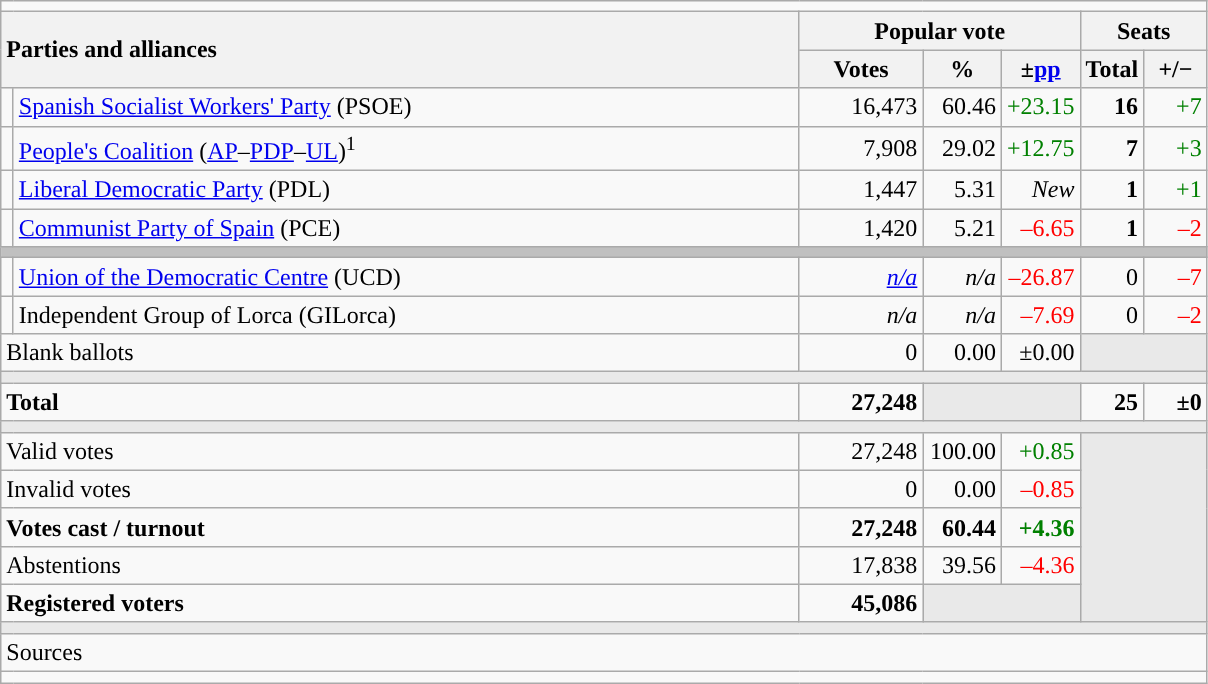<table class="wikitable" style="text-align:right;">
<tr>
<td colspan="7"></td>
</tr>
<tr>
<th style="text-align:left;" rowspan="2" colspan="2" width="525">Parties and alliances</th>
<th colspan="3">Popular vote</th>
<th colspan="2">Seats</th>
</tr>
<tr>
<th width="75">Votes</th>
<th width="45">%</th>
<th width="45">±<a href='#'>pp</a></th>
<th width="35">Total</th>
<th width="35">+/−</th>
</tr>
<tr>
<td width="1" style="color:inherit;background:"></td>
<td align="left"><a href='#'>Spanish Socialist Workers' Party</a> (PSOE)</td>
<td>16,473</td>
<td>60.46</td>
<td style="color:green;">+23.15</td>
<td><strong>16</strong></td>
<td style="color:green;">+7</td>
</tr>
<tr>
<td style="color:inherit;background:"></td>
<td align="left"><a href='#'>People's Coalition</a> (<a href='#'>AP</a>–<a href='#'>PDP</a>–<a href='#'>UL</a>)<sup>1</sup></td>
<td>7,908</td>
<td>29.02</td>
<td style="color:green;">+12.75</td>
<td><strong>7</strong></td>
<td style="color:green;">+3</td>
</tr>
<tr>
<td style="color:inherit;background:"></td>
<td align="left"><a href='#'>Liberal Democratic Party</a> (PDL)</td>
<td>1,447</td>
<td>5.31</td>
<td><em>New</em></td>
<td><strong>1</strong></td>
<td style="color:green;">+1</td>
</tr>
<tr>
<td style="color:inherit;background:"></td>
<td align="left"><a href='#'>Communist Party of Spain</a> (PCE)</td>
<td>1,420</td>
<td>5.21</td>
<td style="color:red;">–6.65</td>
<td><strong>1</strong></td>
<td style="color:red;">–2</td>
</tr>
<tr>
<td colspan="7" bgcolor="#C0C0C0"></td>
</tr>
<tr>
<td style="color:inherit;background:"></td>
<td align="left"><a href='#'>Union of the Democratic Centre</a> (UCD)</td>
<td><em><a href='#'>n/a</a></em></td>
<td><em>n/a</em></td>
<td style="color:red;">–26.87</td>
<td>0</td>
<td style="color:red;">–7</td>
</tr>
<tr>
<td style="color:inherit;background:"></td>
<td align="left">Independent Group of Lorca (GILorca)</td>
<td><em>n/a</em></td>
<td><em>n/a</em></td>
<td style="color:red;">–7.69</td>
<td>0</td>
<td style="color:red;">–2</td>
</tr>
<tr>
<td align="left" colspan="2">Blank ballots</td>
<td>0</td>
<td>0.00</td>
<td>±0.00</td>
<td bgcolor="#E9E9E9" colspan="2"></td>
</tr>
<tr>
<td colspan="7" bgcolor="#E9E9E9"></td>
</tr>
<tr style="font-weight:bold;">
<td align="left" colspan="2">Total</td>
<td>27,248</td>
<td bgcolor="#E9E9E9" colspan="2"></td>
<td>25</td>
<td>±0</td>
</tr>
<tr>
<td colspan="7" bgcolor="#E9E9E9"></td>
</tr>
<tr>
<td align="left" colspan="2">Valid votes</td>
<td>27,248</td>
<td>100.00</td>
<td style="color:green;">+0.85</td>
<td bgcolor="#E9E9E9" colspan="2" rowspan="5"></td>
</tr>
<tr>
<td align="left" colspan="2">Invalid votes</td>
<td>0</td>
<td>0.00</td>
<td style="color:red;">–0.85</td>
</tr>
<tr style="font-weight:bold;">
<td align="left" colspan="2">Votes cast / turnout</td>
<td>27,248</td>
<td>60.44</td>
<td style="color:green;">+4.36</td>
</tr>
<tr>
<td align="left" colspan="2">Abstentions</td>
<td>17,838</td>
<td>39.56</td>
<td style="color:red;">–4.36</td>
</tr>
<tr style="font-weight:bold;">
<td align="left" colspan="2">Registered voters</td>
<td>45,086</td>
<td bgcolor="#E9E9E9" colspan="2"></td>
</tr>
<tr>
<td colspan="7" bgcolor="#E9E9E9"></td>
</tr>
<tr>
<td align="left" colspan="7">Sources</td>
</tr>
<tr>
<td colspan="7" style="text-align:left; max-width:790px;"></td>
</tr>
</table>
